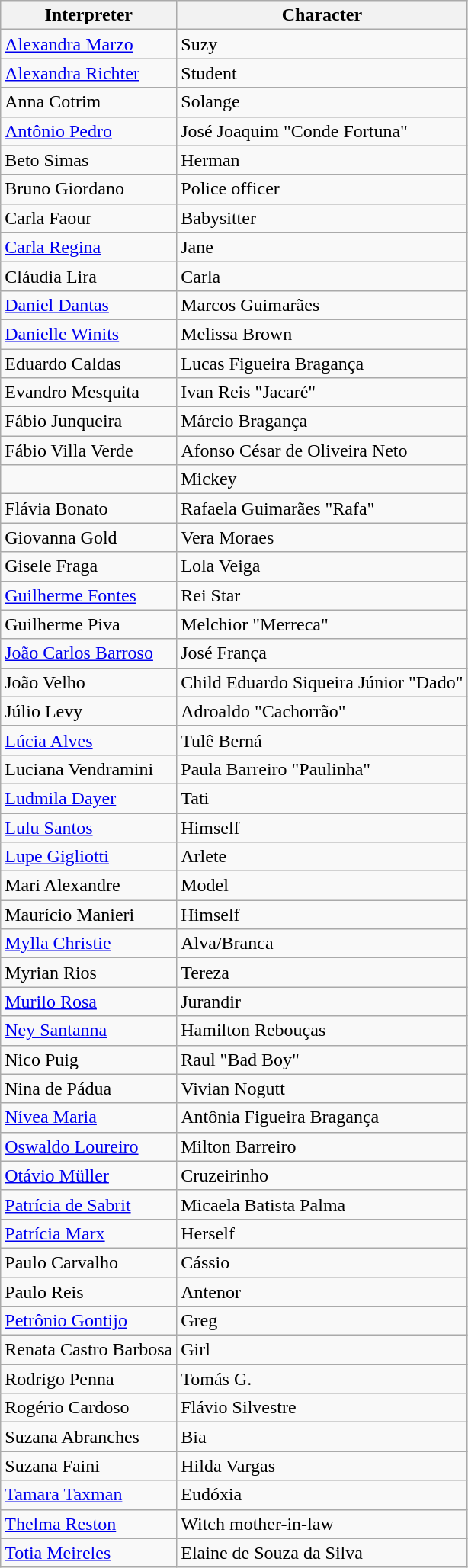<table class="wikitable">
<tr>
<th>Interpreter</th>
<th>Character</th>
</tr>
<tr>
<td><a href='#'>Alexandra Marzo</a></td>
<td>Suzy</td>
</tr>
<tr>
<td><a href='#'>Alexandra Richter</a></td>
<td>Student</td>
</tr>
<tr>
<td>Anna Cotrim</td>
<td>Solange</td>
</tr>
<tr>
<td><a href='#'>Antônio Pedro</a></td>
<td>José Joaquim "Conde Fortuna"</td>
</tr>
<tr>
<td>Beto Simas</td>
<td>Herman</td>
</tr>
<tr>
<td>Bruno Giordano</td>
<td>Police officer</td>
</tr>
<tr>
<td>Carla Faour</td>
<td>Babysitter</td>
</tr>
<tr>
<td><a href='#'>Carla Regina</a></td>
<td>Jane</td>
</tr>
<tr>
<td>Cláudia Lira</td>
<td>Carla</td>
</tr>
<tr>
<td><a href='#'>Daniel Dantas</a></td>
<td>Marcos Guimarães</td>
</tr>
<tr>
<td><a href='#'>Danielle Winits</a></td>
<td>Melissa Brown</td>
</tr>
<tr>
<td>Eduardo Caldas</td>
<td>Lucas Figueira Bragança</td>
</tr>
<tr>
<td>Evandro Mesquita</td>
<td>Ivan Reis "Jacaré"</td>
</tr>
<tr>
<td>Fábio Junqueira</td>
<td>Márcio Bragança</td>
</tr>
<tr>
<td>Fábio Villa Verde</td>
<td>Afonso César de Oliveira Neto</td>
</tr>
<tr>
<td></td>
<td>Mickey</td>
</tr>
<tr>
<td>Flávia Bonato</td>
<td>Rafaela Guimarães "Rafa"</td>
</tr>
<tr>
<td>Giovanna Gold</td>
<td>Vera Moraes</td>
</tr>
<tr>
<td>Gisele Fraga</td>
<td>Lola Veiga</td>
</tr>
<tr>
<td><a href='#'>Guilherme Fontes</a></td>
<td>Rei Star</td>
</tr>
<tr>
<td>Guilherme Piva</td>
<td>Melchior "Merreca"</td>
</tr>
<tr>
<td><a href='#'>João Carlos Barroso</a></td>
<td>José França</td>
</tr>
<tr>
<td>João Velho</td>
<td>Child Eduardo Siqueira Júnior "Dado"</td>
</tr>
<tr>
<td>Júlio Levy</td>
<td>Adroaldo "Cachorrão"</td>
</tr>
<tr>
<td><a href='#'>Lúcia Alves</a></td>
<td>Tulê Berná</td>
</tr>
<tr>
<td>Luciana Vendramini</td>
<td>Paula Barreiro "Paulinha"</td>
</tr>
<tr>
<td><a href='#'>Ludmila Dayer</a></td>
<td>Tati</td>
</tr>
<tr>
<td><a href='#'>Lulu Santos</a></td>
<td>Himself</td>
</tr>
<tr>
<td><a href='#'>Lupe Gigliotti</a></td>
<td>Arlete</td>
</tr>
<tr>
<td>Mari Alexandre</td>
<td>Model</td>
</tr>
<tr>
<td>Maurício Manieri</td>
<td>Himself</td>
</tr>
<tr>
<td><a href='#'>Mylla Christie</a></td>
<td>Alva/Branca</td>
</tr>
<tr>
<td>Myrian Rios</td>
<td>Tereza</td>
</tr>
<tr>
<td><a href='#'>Murilo Rosa</a></td>
<td>Jurandir</td>
</tr>
<tr>
<td><a href='#'>Ney Santanna</a></td>
<td>Hamilton Rebouças</td>
</tr>
<tr>
<td>Nico Puig</td>
<td>Raul "Bad Boy"</td>
</tr>
<tr>
<td>Nina de Pádua</td>
<td>Vivian Nogutt</td>
</tr>
<tr>
<td><a href='#'>Nívea Maria</a></td>
<td>Antônia Figueira Bragança</td>
</tr>
<tr>
<td><a href='#'>Oswaldo Loureiro</a></td>
<td>Milton Barreiro</td>
</tr>
<tr>
<td><a href='#'>Otávio Müller</a></td>
<td>Cruzeirinho</td>
</tr>
<tr>
<td><a href='#'>Patrícia de Sabrit</a></td>
<td>Micaela Batista Palma</td>
</tr>
<tr>
<td><a href='#'>Patrícia Marx</a></td>
<td>Herself</td>
</tr>
<tr>
<td>Paulo Carvalho</td>
<td>Cássio</td>
</tr>
<tr>
<td>Paulo Reis</td>
<td>Antenor</td>
</tr>
<tr>
<td><a href='#'>Petrônio Gontijo</a></td>
<td>Greg</td>
</tr>
<tr>
<td>Renata Castro Barbosa</td>
<td>Girl</td>
</tr>
<tr>
<td>Rodrigo Penna</td>
<td>Tomás G.</td>
</tr>
<tr>
<td>Rogério Cardoso</td>
<td>Flávio Silvestre</td>
</tr>
<tr>
<td>Suzana Abranches</td>
<td>Bia</td>
</tr>
<tr>
<td>Suzana Faini</td>
<td>Hilda Vargas</td>
</tr>
<tr>
<td><a href='#'>Tamara Taxman</a></td>
<td>Eudóxia</td>
</tr>
<tr>
<td><a href='#'>Thelma Reston</a></td>
<td>Witch mother-in-law</td>
</tr>
<tr>
<td><a href='#'>Totia Meireles</a></td>
<td>Elaine de Souza da Silva</td>
</tr>
</table>
